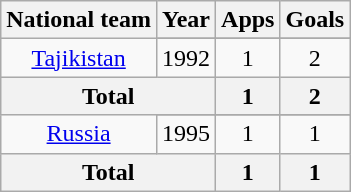<table class="wikitable" style="text-align:center">
<tr>
<th>National team</th>
<th>Year</th>
<th>Apps</th>
<th>Goals</th>
</tr>
<tr>
<td rowspan="2"><a href='#'>Tajikistan</a></td>
</tr>
<tr>
<td>1992</td>
<td>1</td>
<td>2</td>
</tr>
<tr>
<th colspan="2">Total</th>
<th>1</th>
<th>2</th>
</tr>
<tr>
<td rowspan="2"><a href='#'>Russia</a></td>
</tr>
<tr>
<td>1995</td>
<td>1</td>
<td>1</td>
</tr>
<tr>
<th colspan="2">Total</th>
<th>1</th>
<th>1</th>
</tr>
</table>
